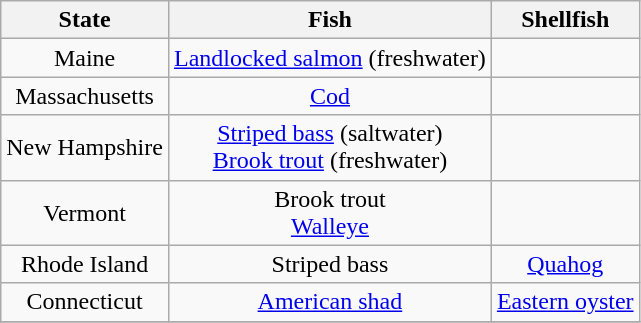<table class= "wikitable sortable" style="text-align:center;">
<tr>
<th>State</th>
<th>Fish</th>
<th>Shellfish</th>
</tr>
<tr>
<td>Maine</td>
<td><a href='#'>Landlocked salmon</a> (freshwater)</td>
<td></td>
</tr>
<tr>
<td>Massachusetts</td>
<td><a href='#'>Cod</a></td>
<td></td>
</tr>
<tr>
<td>New Hampshire</td>
<td><a href='#'>Striped bass</a> (saltwater)<br><a href='#'>Brook trout</a> (freshwater)</td>
<td></td>
</tr>
<tr>
<td>Vermont</td>
<td>Brook trout<br><a href='#'>Walleye</a></td>
<td></td>
</tr>
<tr>
<td>Rhode Island</td>
<td>Striped bass</td>
<td><a href='#'>Quahog</a></td>
</tr>
<tr>
<td>Connecticut</td>
<td><a href='#'>American shad</a></td>
<td><a href='#'>Eastern oyster</a></td>
</tr>
<tr>
</tr>
</table>
